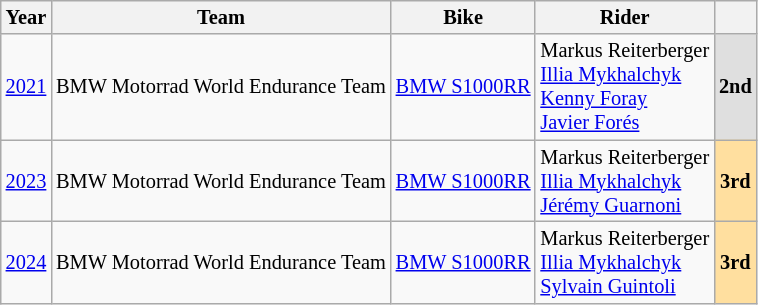<table class="wikitable" style="text-align:center; font-size:85%">
<tr>
<th valign="middle">Year</th>
<th valign="middle">Team</th>
<th valign="middle">Bike</th>
<th valign="middle">Rider</th>
<th valign="middle"></th>
</tr>
<tr>
<td><a href='#'>2021</a></td>
<td> BMW Motorrad World Endurance Team</td>
<td><a href='#'>BMW S1000RR</a></td>
<td align=left> Markus Reiterberger <br> <a href='#'>Illia Mykhalchyk</a><br> <a href='#'>Kenny Foray</a><br> <a href='#'>Javier Forés</a></td>
<th style="background:#dfdfdf;"><strong>2nd</strong></th>
</tr>
<tr>
<td><a href='#'>2023</a></td>
<td> BMW Motorrad World Endurance Team</td>
<td><a href='#'>BMW S1000RR</a></td>
<td align=left> Markus Reiterberger <br> <a href='#'>Illia Mykhalchyk</a><br> <a href='#'>Jérémy Guarnoni</a></td>
<th style="background:#ffdf9f;"><strong>3rd</strong></th>
</tr>
<tr>
<td><a href='#'>2024</a></td>
<td> BMW Motorrad World Endurance Team</td>
<td><a href='#'>BMW S1000RR</a></td>
<td align=left> Markus Reiterberger <br> <a href='#'>Illia Mykhalchyk</a><br> <a href='#'>Sylvain Guintoli</a></td>
<th style="background:#ffdf9f;"><strong>3rd</strong></th>
</tr>
</table>
